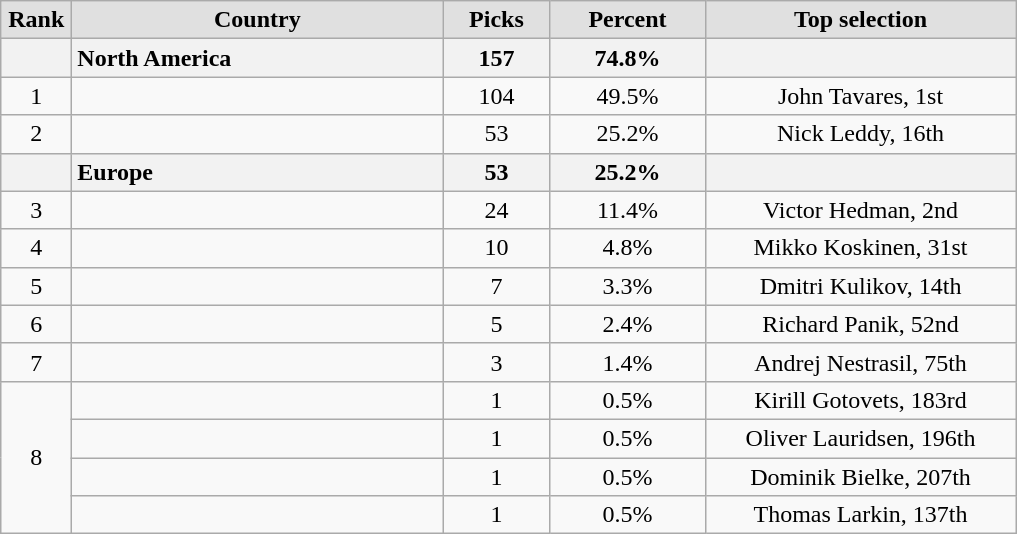<table class="wikitable" style="text-align: center">
<tr>
<th style="background:#e0e0e0; width:2.5em;">Rank</th>
<th style="background:#e0e0e0; width:15em;">Country</th>
<th style="background:#e0e0e0; width:4em;">Picks</th>
<th style="background:#e0e0e0; width:6em;">Percent</th>
<th style="background:#e0e0e0; width:12.5em;">Top selection</th>
</tr>
<tr>
<th></th>
<th style="text-align:left;">North America</th>
<th>157</th>
<th>74.8%</th>
<th></th>
</tr>
<tr>
<td>1</td>
<td style="text-align:left;"></td>
<td>104</td>
<td>49.5%</td>
<td>John Tavares, 1st</td>
</tr>
<tr>
<td>2</td>
<td style="text-align:left;"></td>
<td>53</td>
<td>25.2%</td>
<td>Nick Leddy, 16th</td>
</tr>
<tr>
<th></th>
<th style="text-align:left;">Europe</th>
<th>53</th>
<th>25.2%</th>
<th></th>
</tr>
<tr>
<td>3</td>
<td style="text-align:left;"></td>
<td>24</td>
<td>11.4%</td>
<td>Victor Hedman, 2nd</td>
</tr>
<tr>
<td>4</td>
<td style="text-align:left;"></td>
<td>10</td>
<td>4.8%</td>
<td>Mikko Koskinen, 31st</td>
</tr>
<tr>
<td>5</td>
<td style="text-align:left;"></td>
<td>7</td>
<td>3.3%</td>
<td>Dmitri Kulikov, 14th</td>
</tr>
<tr>
<td>6</td>
<td style="text-align:left;"></td>
<td>5</td>
<td>2.4%</td>
<td>Richard Panik, 52nd</td>
</tr>
<tr>
<td>7</td>
<td style="text-align:left;"></td>
<td>3</td>
<td>1.4%</td>
<td>Andrej Nestrasil, 75th</td>
</tr>
<tr>
<td rowspan="4">8</td>
<td style="text-align:left;"></td>
<td>1</td>
<td>0.5%</td>
<td>Kirill Gotovets, 183rd</td>
</tr>
<tr>
<td style="text-align:left;"></td>
<td>1</td>
<td>0.5%</td>
<td>Oliver Lauridsen, 196th</td>
</tr>
<tr>
<td style="text-align:left;"></td>
<td>1</td>
<td>0.5%</td>
<td>Dominik Bielke, 207th</td>
</tr>
<tr>
<td style="text-align:left;"></td>
<td>1</td>
<td>0.5%</td>
<td>Thomas Larkin, 137th</td>
</tr>
</table>
